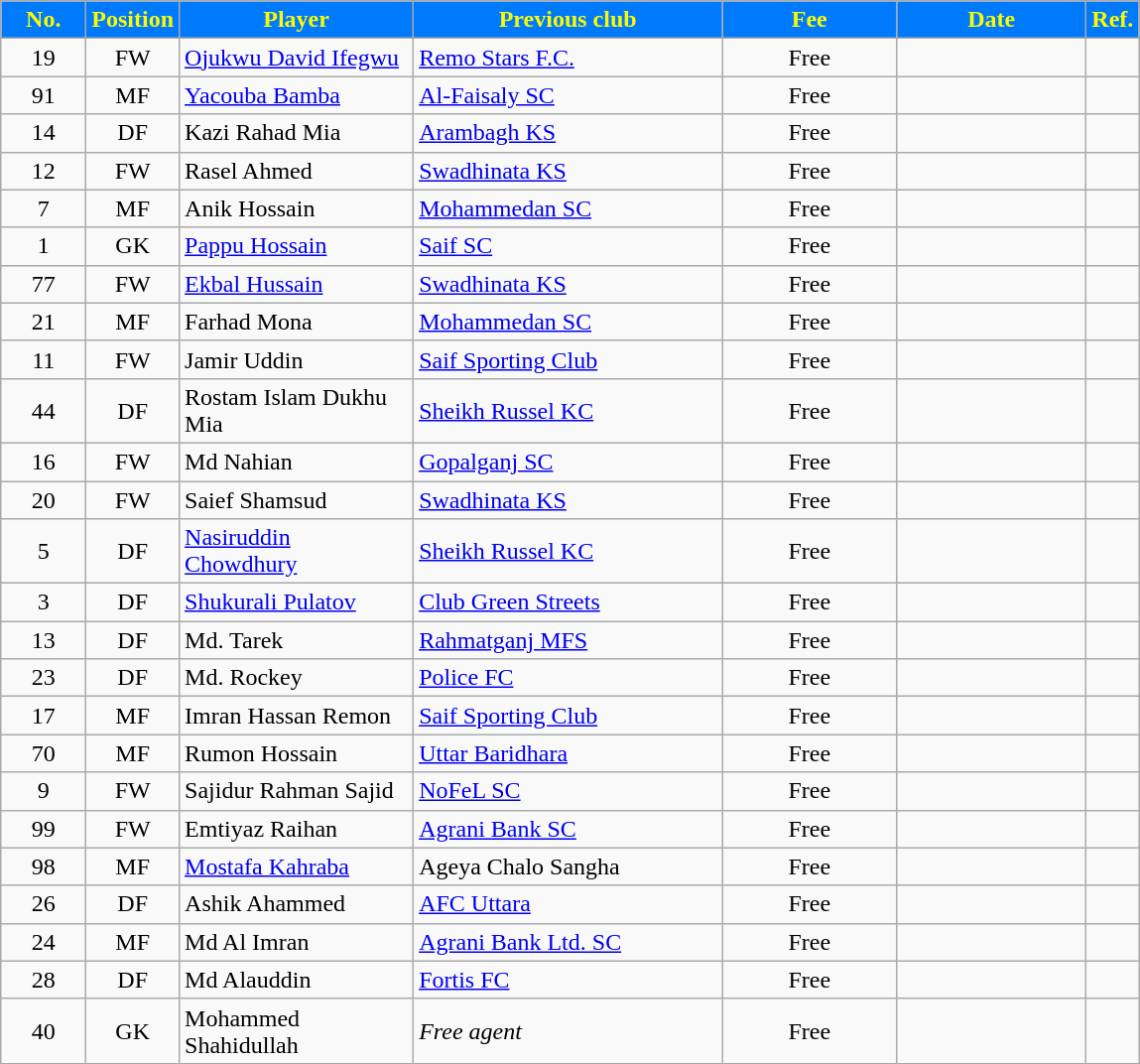<table class="wikitable plainrowheaders sortable" style="text-align:center; ">
<tr>
<th style="background:#007AFC; color:#FBFD00; width:50px;">No.</th>
<th style="background:#007AFC; color:#FBFD00; width:50px;">Position</th>
<th style="background:#007AFC; color:#FBFD00; width:150px;">Player</th>
<th style="background:#007AFC; color:#FBFD00; width:200px;">Previous club</th>
<th style="background:#007AFC; color:#FBFD00; width:110px;">Fee</th>
<th style="background:#007AFC; color:#FBFD00; width:120px;">Date</th>
<th style="background:#007AFC; color:#FBFD00; width:25px;">Ref.</th>
</tr>
<tr>
<td>19</td>
<td>FW</td>
<td align="left"> <a href='#'>Ojukwu David Ifegwu</a></td>
<td align="left"> <a href='#'>Remo Stars F.C.</a></td>
<td>Free</td>
<td></td>
<td></td>
</tr>
<tr>
<td>91</td>
<td>MF</td>
<td align="left"> <a href='#'>Yacouba Bamba</a></td>
<td align="left"> <a href='#'>Al-Faisaly SC</a></td>
<td>Free</td>
<td></td>
<td></td>
</tr>
<tr>
<td>14</td>
<td>DF</td>
<td align="left">Kazi Rahad Mia</td>
<td align="left"><a href='#'>Arambagh KS</a></td>
<td>Free</td>
<td></td>
<td></td>
</tr>
<tr>
<td>12</td>
<td>FW</td>
<td align="left">Rasel Ahmed</td>
<td align="left"><a href='#'>Swadhinata KS</a></td>
<td>Free</td>
<td></td>
<td></td>
</tr>
<tr>
<td>7</td>
<td>MF</td>
<td align="left">Anik Hossain</td>
<td align="left"><a href='#'>Mohammedan SC</a></td>
<td>Free</td>
<td></td>
<td></td>
</tr>
<tr>
<td>1</td>
<td>GK</td>
<td align="left"><a href='#'>Pappu Hossain</a></td>
<td align="left"><a href='#'>Saif SC</a></td>
<td>Free</td>
<td></td>
<td></td>
</tr>
<tr>
<td>77</td>
<td>FW</td>
<td align="left"><a href='#'>Ekbal Hussain</a></td>
<td align="left"><a href='#'>Swadhinata KS</a></td>
<td>Free</td>
<td></td>
<td></td>
</tr>
<tr>
<td>21</td>
<td>MF</td>
<td align="left">Farhad Mona</td>
<td align="left"><a href='#'>Mohammedan SC</a></td>
<td>Free</td>
<td></td>
<td></td>
</tr>
<tr>
<td>11</td>
<td>FW</td>
<td align="left">Jamir Uddin</td>
<td align="left"><a href='#'>Saif Sporting Club</a></td>
<td>Free</td>
<td></td>
<td></td>
</tr>
<tr>
<td>44</td>
<td>DF</td>
<td align="left">Rostam Islam Dukhu Mia</td>
<td align="left"><a href='#'>Sheikh Russel KC</a></td>
<td>Free</td>
<td></td>
<td></td>
</tr>
<tr>
<td>16</td>
<td>FW</td>
<td align="left">Md Nahian</td>
<td align="left"><a href='#'>Gopalganj SC</a></td>
<td>Free</td>
<td></td>
<td></td>
</tr>
<tr>
<td>20</td>
<td>FW</td>
<td align="left">Saief Shamsud</td>
<td align="left"><a href='#'>Swadhinata KS</a></td>
<td>Free</td>
<td></td>
<td></td>
</tr>
<tr>
<td>5</td>
<td>DF</td>
<td align="left"><a href='#'>Nasiruddin Chowdhury</a></td>
<td align="left"><a href='#'>Sheikh Russel KC</a></td>
<td>Free</td>
<td></td>
<td></td>
</tr>
<tr>
<td>3</td>
<td>DF</td>
<td align="left"> <a href='#'>Shukurali Pulatov</a></td>
<td align="left"> <a href='#'>Club Green Streets</a></td>
<td>Free</td>
<td></td>
<td></td>
</tr>
<tr>
<td>13</td>
<td>DF</td>
<td align="left">Md. Tarek</td>
<td align="left"><a href='#'>Rahmatganj MFS</a></td>
<td>Free</td>
<td></td>
<td></td>
</tr>
<tr>
<td>23</td>
<td>DF</td>
<td align="left">Md. Rockey</td>
<td align="left"><a href='#'>Police FC</a></td>
<td>Free</td>
<td></td>
<td></td>
</tr>
<tr>
<td>17</td>
<td>MF</td>
<td align="left">Imran Hassan Remon</td>
<td align="left"><a href='#'>Saif Sporting Club</a></td>
<td>Free</td>
<td></td>
<td></td>
</tr>
<tr>
<td>70</td>
<td>MF</td>
<td align="left">Rumon Hossain</td>
<td align="left"><a href='#'>Uttar Baridhara</a></td>
<td>Free</td>
<td></td>
<td></td>
</tr>
<tr>
<td>9</td>
<td>FW</td>
<td align="left">Sajidur Rahman Sajid</td>
<td align="left"><a href='#'>NoFeL SC</a></td>
<td>Free</td>
<td></td>
<td></td>
</tr>
<tr>
<td>99</td>
<td>FW</td>
<td align="left">Emtiyaz Raihan</td>
<td align="left"><a href='#'>Agrani Bank SC</a></td>
<td>Free</td>
<td></td>
<td></td>
</tr>
<tr>
<td>98</td>
<td>MF</td>
<td align="left"> <a href='#'>Mostafa Kahraba</a></td>
<td align="left"> Ageya Chalo Sangha</td>
<td>Free</td>
<td></td>
<td></td>
</tr>
<tr>
<td>26</td>
<td>DF</td>
<td align="left">Ashik Ahammed</td>
<td align="left"><a href='#'>AFC Uttara</a></td>
<td>Free</td>
<td></td>
<td></td>
</tr>
<tr>
<td>24</td>
<td>MF</td>
<td align="left">Md Al Imran</td>
<td align="left"><a href='#'>Agrani Bank Ltd. SC</a></td>
<td>Free</td>
<td></td>
<td></td>
</tr>
<tr>
<td>28</td>
<td>DF</td>
<td align="left">Md Alauddin</td>
<td align="left"><a href='#'>Fortis FC</a></td>
<td>Free</td>
<td></td>
<td></td>
</tr>
<tr>
<td>40</td>
<td>GK</td>
<td align="left">Mohammed Shahidullah</td>
<td align="left"><em>Free agent</em></td>
<td>Free</td>
<td></td>
<td></td>
</tr>
</table>
